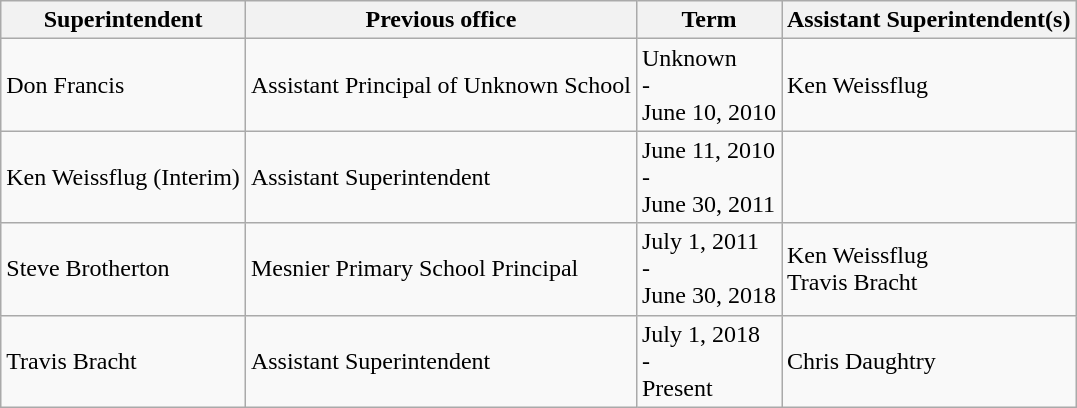<table class="wikitable">
<tr>
<th>Superintendent</th>
<th>Previous office</th>
<th>Term</th>
<th>Assistant Superintendent(s)</th>
</tr>
<tr>
<td>Don Francis</td>
<td>Assistant Principal of Unknown School</td>
<td>Unknown<br>-<br>June 10, 2010</td>
<td>Ken Weissflug</td>
</tr>
<tr>
<td>Ken Weissflug (Interim)</td>
<td>Assistant Superintendent</td>
<td>June 11, 2010<br>-<br>June 30, 2011</td>
<td></td>
</tr>
<tr>
<td>Steve Brotherton</td>
<td>Mesnier Primary School Principal</td>
<td>July 1, 2011<br>-<br>June 30, 2018</td>
<td>Ken Weissflug<br>Travis Bracht</td>
</tr>
<tr>
<td>Travis Bracht</td>
<td>Assistant Superintendent</td>
<td>July 1, 2018<br>-<br>Present</td>
<td>Chris Daughtry</td>
</tr>
</table>
